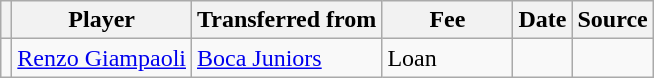<table class="wikitable plainrowheaders sortable">
<tr>
<th></th>
<th scope="col">Player</th>
<th>Transferred from</th>
<th style="width: 80px;">Fee</th>
<th scope="col">Date</th>
<th scope="col">Source</th>
</tr>
<tr>
<td align="center"></td>
<td> <a href='#'>Renzo Giampaoli</a></td>
<td> <a href='#'>Boca Juniors</a></td>
<td>Loan</td>
<td></td>
<td></td>
</tr>
</table>
